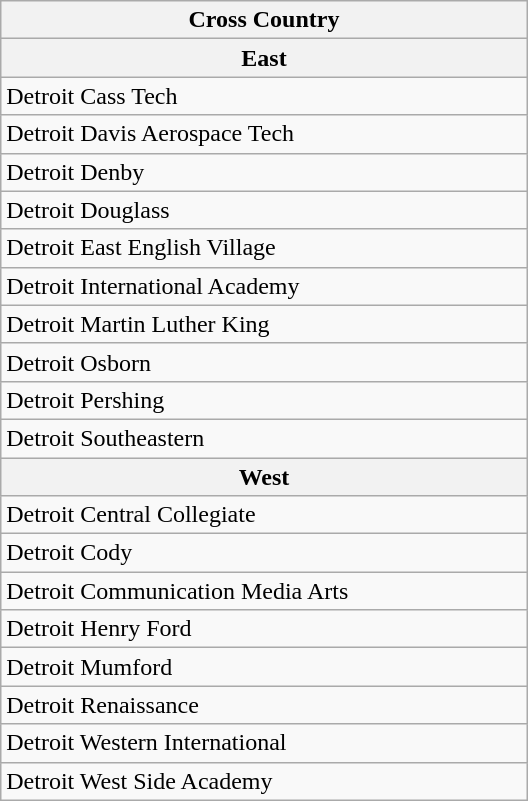<table class="wikitable collapsible collapsed" style="width:22em">
<tr>
<th align=center>Cross Country</th>
</tr>
<tr>
<th>East</th>
</tr>
<tr>
<td>Detroit Cass Tech</td>
</tr>
<tr>
<td>Detroit Davis Aerospace Tech</td>
</tr>
<tr>
<td>Detroit Denby</td>
</tr>
<tr>
<td>Detroit Douglass</td>
</tr>
<tr>
<td>Detroit East English Village</td>
</tr>
<tr>
<td>Detroit International Academy</td>
</tr>
<tr>
<td>Detroit Martin Luther King</td>
</tr>
<tr>
<td>Detroit Osborn</td>
</tr>
<tr>
<td>Detroit Pershing</td>
</tr>
<tr>
<td>Detroit Southeastern</td>
</tr>
<tr>
<th>West</th>
</tr>
<tr>
<td>Detroit Central Collegiate</td>
</tr>
<tr>
<td>Detroit Cody</td>
</tr>
<tr>
<td>Detroit Communication Media Arts</td>
</tr>
<tr>
<td>Detroit Henry Ford</td>
</tr>
<tr>
<td>Detroit Mumford</td>
</tr>
<tr>
<td>Detroit Renaissance</td>
</tr>
<tr>
<td>Detroit Western International</td>
</tr>
<tr>
<td>Detroit West Side Academy</td>
</tr>
</table>
